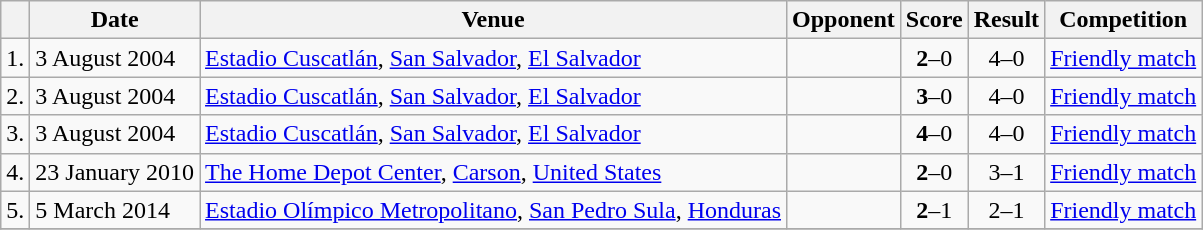<table class="wikitable sortable" border="1">
<tr>
<th></th>
<th>Date</th>
<th>Venue</th>
<th>Opponent</th>
<th>Score</th>
<th>Result</th>
<th>Competition</th>
</tr>
<tr>
<td align="center">1.</td>
<td>3 August 2004</td>
<td><a href='#'>Estadio Cuscatlán</a>, <a href='#'>San Salvador</a>, <a href='#'>El Salvador</a></td>
<td></td>
<td align="center"><strong>2</strong>–0</td>
<td align="center">4–0</td>
<td><a href='#'>Friendly match</a></td>
</tr>
<tr>
<td align="center">2.</td>
<td>3 August 2004</td>
<td><a href='#'>Estadio Cuscatlán</a>, <a href='#'>San Salvador</a>, <a href='#'>El Salvador</a></td>
<td></td>
<td align="center"><strong>3</strong>–0</td>
<td align="center">4–0</td>
<td><a href='#'>Friendly match</a></td>
</tr>
<tr>
<td align="center">3.</td>
<td>3 August 2004</td>
<td><a href='#'>Estadio Cuscatlán</a>, <a href='#'>San Salvador</a>, <a href='#'>El Salvador</a></td>
<td></td>
<td align="center"><strong>4</strong>–0</td>
<td align="center">4–0</td>
<td><a href='#'>Friendly match</a></td>
</tr>
<tr>
<td align="center">4.</td>
<td>23 January 2010</td>
<td><a href='#'>The Home Depot Center</a>, <a href='#'>Carson</a>, <a href='#'>United States</a></td>
<td></td>
<td align="center"><strong>2</strong>–0</td>
<td align="center">3–1</td>
<td><a href='#'>Friendly match</a></td>
</tr>
<tr>
<td align="center">5.</td>
<td>5 March 2014</td>
<td><a href='#'>Estadio Olímpico Metropolitano</a>, <a href='#'>San Pedro Sula</a>, <a href='#'>Honduras</a></td>
<td></td>
<td align="center"><strong>2</strong>–1</td>
<td align="center">2–1</td>
<td><a href='#'>Friendly match</a></td>
</tr>
<tr>
</tr>
</table>
